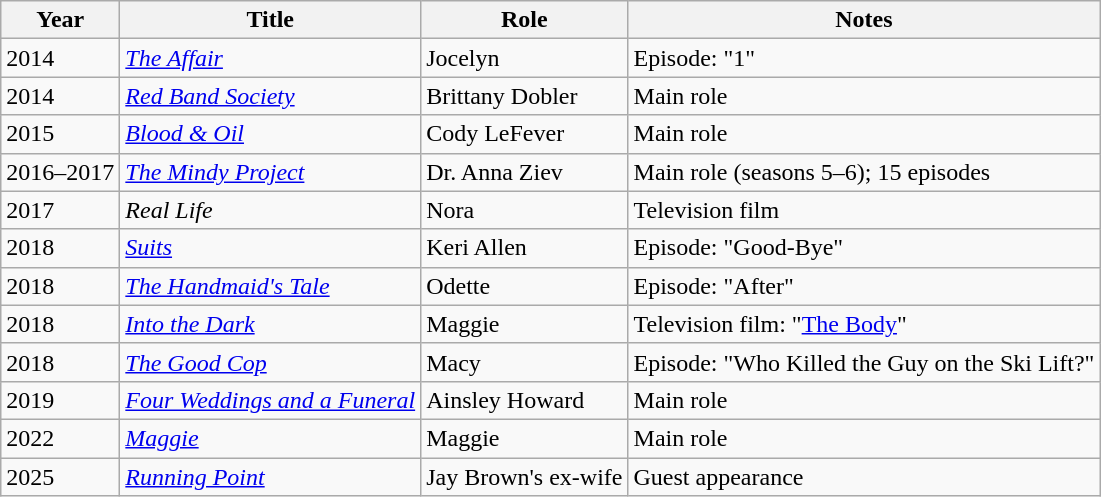<table class="wikitable sortable">
<tr>
<th>Year</th>
<th>Title</th>
<th>Role</th>
<th class="unsortable">Notes</th>
</tr>
<tr>
<td>2014</td>
<td><em><a href='#'>The Affair</a></em></td>
<td>Jocelyn</td>
<td>Episode: "1"</td>
</tr>
<tr>
<td>2014</td>
<td><em><a href='#'>Red Band Society</a></em></td>
<td>Brittany Dobler</td>
<td>Main role</td>
</tr>
<tr>
<td>2015</td>
<td><em><a href='#'>Blood & Oil</a></em></td>
<td>Cody LeFever</td>
<td>Main role</td>
</tr>
<tr>
<td>2016–2017</td>
<td><em><a href='#'>The Mindy Project</a></em></td>
<td>Dr. Anna Ziev</td>
<td>Main role (seasons 5–6); 15 episodes</td>
</tr>
<tr>
<td>2017</td>
<td><em>Real Life</em></td>
<td>Nora</td>
<td>Television film</td>
</tr>
<tr>
<td>2018</td>
<td><em><a href='#'>Suits</a></em></td>
<td>Keri Allen</td>
<td>Episode: "Good-Bye"</td>
</tr>
<tr>
<td>2018</td>
<td><em><a href='#'>The Handmaid's Tale</a></em></td>
<td>Odette</td>
<td>Episode: "After"</td>
</tr>
<tr>
<td>2018</td>
<td><em><a href='#'>Into the Dark</a></em></td>
<td>Maggie</td>
<td>Television film: "<a href='#'>The Body</a>"</td>
</tr>
<tr ABC has picked up Maggie to series for the 2021-22 television season.  It’s based on the short film of the same name by Tim Curcio>
<td>2018</td>
<td><em><a href='#'>The Good Cop</a></em></td>
<td>Macy</td>
<td>Episode: "Who Killed the Guy on the Ski Lift?"</td>
</tr>
<tr>
<td>2019</td>
<td><em><a href='#'>Four Weddings and a Funeral</a></em></td>
<td>Ainsley Howard</td>
<td>Main role</td>
</tr>
<tr>
<td>2022</td>
<td><em><a href='#'>Maggie</a></em></td>
<td>Maggie</td>
<td>Main role</td>
</tr>
<tr>
<td>2025</td>
<td><em><a href='#'>Running Point</a></em></td>
<td>Jay Brown's ex-wife</td>
<td>Guest appearance</td>
</tr>
</table>
